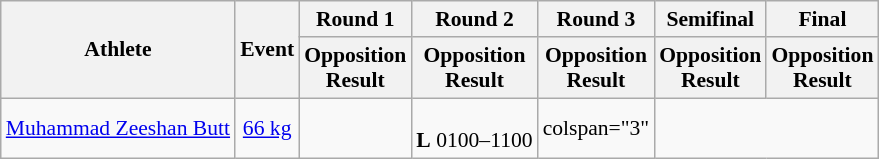<table class=wikitable style="text-align:center; font-size:90%">
<tr>
<th rowspan=2>Athlete</th>
<th rowspan=2>Event</th>
<th>Round 1</th>
<th>Round 2</th>
<th>Round 3</th>
<th>Semifinal</th>
<th>Final</th>
</tr>
<tr>
<th>Opposition<br>Result</th>
<th>Opposition<br>Result</th>
<th>Opposition<br>Result</th>
<th>Opposition<br>Result</th>
<th>Opposition<br>Result</th>
</tr>
<tr>
<td><a href='#'>Muhammad Zeeshan Butt</a></td>
<td><a href='#'>66 kg</a></td>
<td></td>
<td><br><strong>L</strong> 0100–1100</td>
<td>colspan="3" </td>
</tr>
</table>
